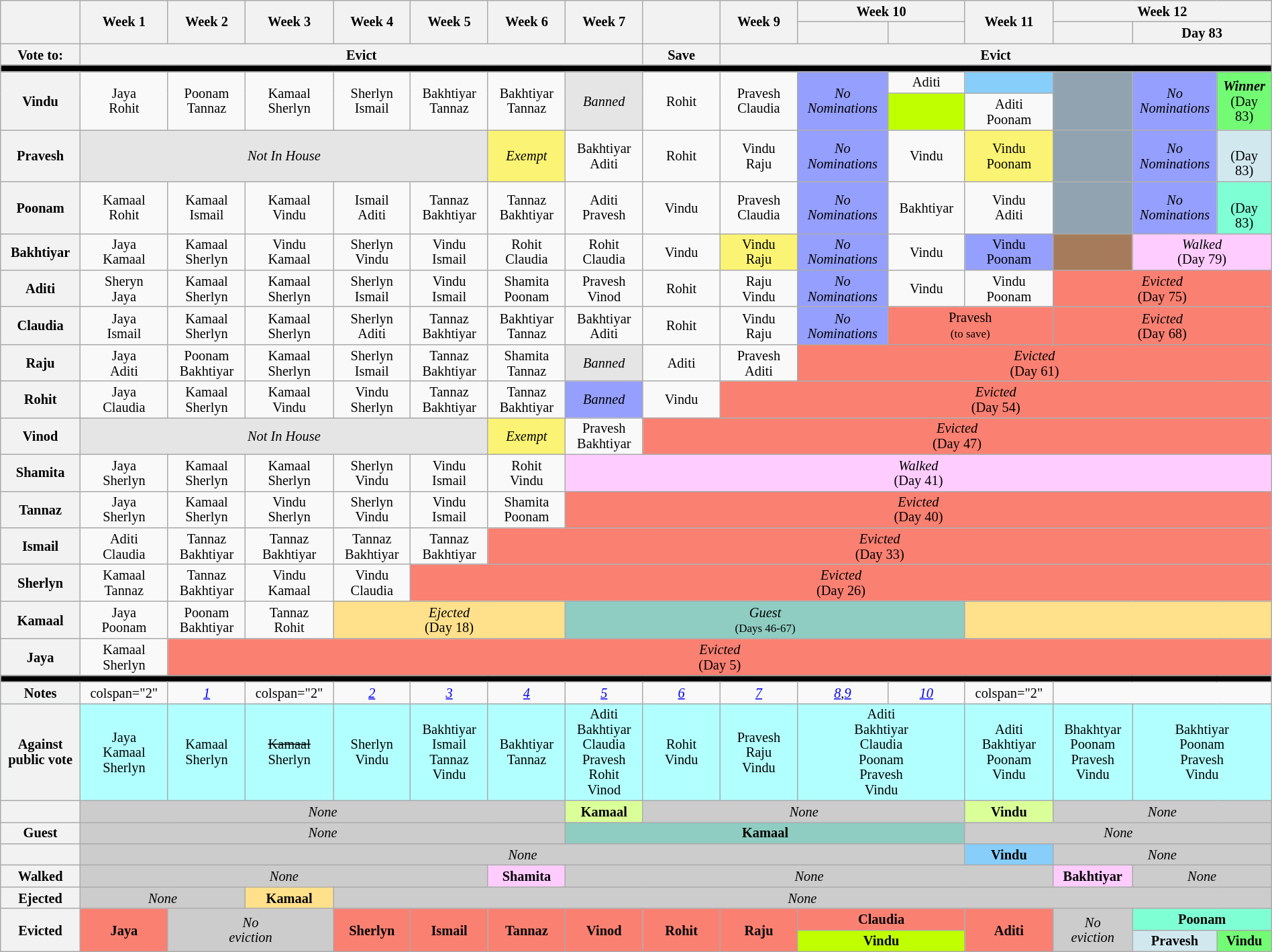<table class="wikitable" style="text-align:center; width:100%; font-size:85%; line-height:15px;">
<tr>
<th rowspan="2" style="width:5%;"></th>
<th rowspan="2" style="width:5%;">Week 1</th>
<th rowspan="2" style="width:5%;">Week 2</th>
<th rowspan="2" style="width:5%;">Week 3</th>
<th rowspan="2" style="width:5%;">Week 4</th>
<th rowspan="2" style="width:5%;">Week 5</th>
<th rowspan="2" style="width:5%;">Week 6</th>
<th rowspan="2" style="width:5%;">Week 7</th>
<th rowspan="2" style="width:5%;"></th>
<th rowspan="2" style="width:5%;">Week 9</th>
<th colspan="2" style="width:5%;">Week 10</th>
<th rowspan="2" style="width:5%;">Week 11</th>
<th colspan="3" style="width:5%;" style="background:#FFD700;">Week 12</th>
</tr>
<tr>
<th style="width:5%;"></th>
<th style="width:5%;"></th>
<th style="width:5%;"></th>
<th colspan="2" style="width:5%;" style="background:#FFD700;">Day 83</th>
</tr>
<tr>
<th>Vote to:</th>
<th colspan="7">Evict</th>
<th>Save</th>
<th colspan="7">Evict</th>
</tr>
<tr>
<th colspan="16" style="background:#000;"></th>
</tr>
<tr>
<th rowspan="2">Vindu</th>
<td rowspan="2">Jaya<br>Rohit</td>
<td rowspan="2">Poonam<br>Tannaz</td>
<td rowspan="2">Kamaal<br>Sherlyn</td>
<td rowspan="2">Sherlyn<br>Ismail</td>
<td rowspan="2">Bakhtiyar<br>Tannaz</td>
<td rowspan="2">Bakhtiyar<br>Tannaz</td>
<td rowspan="2" style="background:#E5E5E5;"><em>Banned</em></td>
<td rowspan="2">Rohit</td>
<td rowspan="2">Pravesh<br>Claudia</td>
<td rowspan="2" style="background:#959FFD;"><em>No<br>Nominations</em></td>
<td>Aditi</td>
<td colspan="1" style="background:#87CEFA;"></td>
<td rowspan="2" style="background:#91A3B0;"></td>
<td rowspan="2" style="background:#959FFD;"><em>No<br>Nominations</em></td>
<td colspan="1" rowspan="2" style="background:#73FB76; text-align:center"><strong><em>Winner</em></strong><br>(Day 83)</td>
</tr>
<tr>
<td style="background:#BFFF00;"></td>
<td>Aditi<br>Poonam</td>
</tr>
<tr>
<th>Pravesh</th>
<td colspan="5" style="background:#E5E5E5;"><em>Not In House</em></td>
<td style="background:#FBF373;"><em>Exempt</em></td>
<td>Bakhtiyar<br>Aditi</td>
<td>Rohit</td>
<td>Vindu<br>Raju</td>
<td style="background:#959FFD;"><em>No<br>Nominations</em></td>
<td>Vindu</td>
<td style="background:#FBF373;">Vindu<br>Poonam</td>
<td style="background:#91A3B0;"></td>
<td style="background:#959FFD;"><em>No<br>Nominations</em></td>
<td style="background:#D1E8EF;"><br>(Day 83)</td>
</tr>
<tr>
<th>Poonam</th>
<td>Kamaal<br>Rohit</td>
<td>Kamaal<br>Ismail</td>
<td>Kamaal<br>Vindu</td>
<td>Ismail<br>Aditi</td>
<td>Tannaz<br>Bakhtiyar</td>
<td>Tannaz<br>Bakhtiyar</td>
<td>Aditi<br>Pravesh</td>
<td>Vindu</td>
<td>Pravesh<br>Claudia</td>
<td style="background:#959FFD;"><em>No<br>Nominations</em></td>
<td>Bakhtiyar</td>
<td>Vindu<br>Aditi</td>
<td style="background:#91A3B0;"></td>
<td style="background:#959FFD;"><em>No<br>Nominations</em></td>
<td style="background:#7FFFD4;"><strong><em></em></strong><br>(Day 83)</td>
</tr>
<tr>
<th>Bakhtiyar</th>
<td>Jaya<br>Kamaal</td>
<td>Kamaal<br>Sherlyn</td>
<td>Vindu<br>Kamaal</td>
<td>Sherlyn<br>Vindu</td>
<td>Vindu<br>Ismail</td>
<td>Rohit<br>Claudia</td>
<td>Rohit<br>Claudia</td>
<td>Vindu</td>
<td style="background:#FBF373;">Vindu <br>Raju</td>
<td style="background:#959FFD;"><em>No<br>Nominations</em></td>
<td>Vindu</td>
<td style="background:#959FFD;">Vindu<br>Poonam</td>
<td style="background:#A67B5B;"></td>
<td colspan="2" style="background:#FFCCFF;"><em>Walked</em><br>(Day 79)</td>
</tr>
<tr>
<th>Aditi</th>
<td>Sheryn<br>Jaya</td>
<td>Kamaal<br>Sherlyn</td>
<td>Kamaal<br>Sherlyn</td>
<td>Sherlyn<br>Ismail</td>
<td>Vindu<br>Ismail</td>
<td>Shamita<br>Poonam</td>
<td>Pravesh<br>Vinod</td>
<td>Rohit</td>
<td>Raju<br>Vindu</td>
<td style="background:#959FFD;"><em>No<br>Nominations</em></td>
<td>Vindu</td>
<td>Vindu<br>Poonam</td>
<td colspan="3" style="background:#fa8072;"><em>Evicted</em><br>(Day 75)</td>
</tr>
<tr>
<th>Claudia</th>
<td>Jaya<br>Ismail</td>
<td>Kamaal<br>Sherlyn</td>
<td>Kamaal<br>Sherlyn</td>
<td>Sherlyn<br>Aditi</td>
<td>Tannaz<br>Bakhtiyar</td>
<td>Bakhtiyar<br>Tannaz</td>
<td>Bakhtiyar<br>Aditi</td>
<td>Rohit</td>
<td>Vindu<br>Raju</td>
<td style="background:#959FFD;"><em>No<br>Nominations</em></td>
<td colspan="2" style="background:#FA8072;">Pravesh<br><small>(to save)</small></td>
<td colspan="3" style="background:#fa8072;"><em>Evicted</em><br>(Day 68)</td>
</tr>
<tr>
<th>Raju</th>
<td>Jaya<br>Aditi</td>
<td>Poonam<br>Bakhtiyar</td>
<td>Kamaal<br>Sherlyn</td>
<td>Sherlyn<br>Ismail</td>
<td>Tannaz<br>Bakhtiyar</td>
<td>Shamita<br>Tannaz</td>
<td style="background:#E5E5E5;"><em>Banned</em></td>
<td>Aditi</td>
<td>Pravesh<br>Aditi</td>
<td colspan="6" style="background:#fa8072;"><em>Evicted</em><br>(Day 61)</td>
</tr>
<tr>
<th>Rohit</th>
<td>Jaya<br>Claudia</td>
<td>Kamaal<br>Sherlyn</td>
<td>Kamaal<br>Vindu</td>
<td>Vindu<br>Sherlyn</td>
<td>Tannaz<br>Bakhtiyar</td>
<td>Tannaz<br>Bakhtiyar</td>
<td style="background:#959FFD;"><em>Banned</em></td>
<td>Vindu</td>
<td colspan="7" style="background:#fa8072;"><em>Evicted</em><br>(Day 54)</td>
</tr>
<tr>
<th>Vinod</th>
<td colspan="5" style="background:#E5E5E5;"><em>Not In House</em></td>
<td style="background:#FBF373;"><em>Exempt</em></td>
<td>Pravesh<br>Bakhtiyar</td>
<td colspan="8" style="background:#fa8072;"><em>Evicted</em><br>(Day 47)</td>
</tr>
<tr>
<th>Shamita</th>
<td>Jaya<br>Sherlyn</td>
<td>Kamaal<br>Sherlyn</td>
<td>Kamaal<br>Sherlyn</td>
<td>Sherlyn<br>Vindu</td>
<td>Vindu<br>Ismail</td>
<td>Rohit<br>Vindu</td>
<td colspan="9" style="background:#FFCCFF;"><em>Walked</em><br>(Day 41)</td>
</tr>
<tr>
<th>Tannaz</th>
<td>Jaya<br>Sherlyn</td>
<td>Kamaal<br>Sherlyn</td>
<td>Vindu<br>Sherlyn</td>
<td>Sherlyn<br>Vindu</td>
<td>Vindu<br>Ismail</td>
<td>Shamita<br>Poonam</td>
<td colspan="9" style="background:#fa8072;"><em>Evicted</em><br>(Day 40)</td>
</tr>
<tr>
<th>Ismail</th>
<td>Aditi<br>Claudia</td>
<td>Tannaz<br>Bakhtiyar</td>
<td>Tannaz<br>Bakhtiyar</td>
<td>Tannaz<br>Bakhtiyar</td>
<td>Tannaz<br>Bakhtiyar</td>
<td colspan="10" style="background:#fa8072;"><em>Evicted</em><br>(Day 33)</td>
</tr>
<tr>
<th>Sherlyn</th>
<td>Kamaal<br>Tannaz</td>
<td>Tannaz<br>Bakhtiyar</td>
<td>Vindu<br>Kamaal</td>
<td>Vindu<br>Claudia</td>
<td colspan="11" style="background:#fa8072;"><em>Evicted</em><br>(Day 26)</td>
</tr>
<tr>
<th>Kamaal</th>
<td>Jaya<br>Poonam</td>
<td>Poonam<br>Bakhtiyar</td>
<td>Tannaz<br>Rohit</td>
<td colspan="3" style="background:#FFE08B;"><em>Ejected</em><br>(Day 18)</td>
<td colspan="5" style="background:#8FCCC1;"><em>Guest</em><br><small>(Days 46-67)</small></td>
<td colspan="4" style="background:#FFE08B;"></td>
</tr>
<tr>
<th>Jaya</th>
<td>Kamaal<br>Sherlyn</td>
<td colspan="14" style="background:#fa8072;"><em>Evicted</em><br>(Day 5)</td>
</tr>
<tr>
<th colspan="16" style="background:#000;"></th>
</tr>
<tr>
<th>Notes</th>
<td>colspan="2" </td>
<td><em><a href='#'>1</a></em></td>
<td>colspan="2" </td>
<td><em><a href='#'>2</a></em></td>
<td><em><a href='#'>3</a></em></td>
<td><em><a href='#'>4</a></em></td>
<td><em><a href='#'>5</a></em></td>
<td><em><a href='#'>6</a></em></td>
<td><em><a href='#'>7</a></em></td>
<td><em><a href='#'>8</a></em>,<em><a href='#'>9</a></em></td>
<td><em><a href='#'>10</a></em></td>
<td>colspan="2" </td>
</tr>
<tr style="background:#B2FFFF">
<th>Against<br>public vote</th>
<td>Jaya<br>Kamaal<br>Sherlyn</td>
<td>Kamaal<br>Sherlyn</td>
<td><s>Kamaal</s><br>Sherlyn</td>
<td>Sherlyn<br>Vindu</td>
<td>Bakhtiyar<br>Ismail<br>Tannaz<br>Vindu</td>
<td>Bakhtiyar<br>Tannaz</td>
<td>Aditi<br>Bakhtiyar<br>Claudia<br>Pravesh<br>Rohit<br>Vinod</td>
<td>Rohit<br>Vindu</td>
<td>Pravesh<br>Raju<br>Vindu</td>
<td colspan="2">Aditi<br>Bakhtiyar<br>Claudia<br>Poonam<br>Pravesh<br>Vindu</td>
<td>Aditi<br>Bakhtiyar<br>Poonam<br>Vindu</td>
<td>Bhakhtyar<br>Poonam<br>Pravesh<br>Vindu</td>
<td colspan="2">Bakhtiyar<br>Poonam<br>Pravesh<br>Vindu</td>
</tr>
<tr>
<th></th>
<td colspan="6" style="background:#ccc;"><em>None</em></td>
<td style="background:#DAFF99;"><strong>Kamaal</strong></td>
<td colspan="4" style="background:#ccc;"><em>None</em></td>
<td style="background:#DAFF99;"><strong>Vindu</strong></td>
<td colspan="3" style="background:#ccc;"><em>None</em></td>
</tr>
<tr>
<th>Guest</th>
<td colspan="6" style="background:#ccc;"><em>None</em></td>
<td colspan="5" style="background:#8FCCC1;"><strong>Kamaal</strong></td>
<td colspan="4" style="background:#ccc;"><em>None</em></td>
</tr>
<tr>
<th></th>
<td colspan="11" style="background:#ccc;"><em>None</em></td>
<td style="background:#87CEFA;"><strong>Vindu</strong></td>
<td colspan="3" style="background:#ccc;"><em>None</em></td>
</tr>
<tr>
<th>Walked</th>
<td colspan="5" style="background:#ccc;"><em>None</em></td>
<td style="background:#fcf;"><strong>Shamita</strong></td>
<td colspan="6" style="background:#ccc;"><em>None</em></td>
<td style="background:#fcf;"><strong>Bakhtiyar</strong></td>
<td colspan="2" style="background:#ccc;"><em>None</em></td>
</tr>
<tr>
<th>Ejected</th>
<td colspan="2" style="background:#ccc;"><em>None</em></td>
<td style="background:#FFE08B; text-align:center"><strong>Kamaal</strong></td>
<td colspan="12" style="background:#ccc;"><em>None</em></td>
</tr>
<tr>
<th rowspan="2">Evicted</th>
<td rowspan="2" style="background:#FA8072;"><strong>Jaya</strong></td>
<td colspan="2" rowspan="2" style="background:#ccc;"><em>No<br>eviction</em></td>
<td rowspan="2" style="background:#FA8072;"><strong>Sherlyn</strong></td>
<td rowspan="2" style="background:#FA8072;"><strong>Ismail</strong></td>
<td rowspan="2" style="background:#FA8072;"><strong>Tannaz</strong></td>
<td rowspan="2" style="background:#FA8072;"><strong>Vinod</strong></td>
<td rowspan="2" style="background:#FA8072;"><strong>Rohit</strong></td>
<td rowspan="2" style="background:#FA8072;"><strong>Raju</strong></td>
<td colspan="2" style="background:#FA8072;"><strong>Claudia</strong></td>
<td rowspan="2" style="background:#FA8072;"><strong>Aditi</strong></td>
<td rowspan="2" style="background:#ccc;"><em>No<br>eviction</em></td>
<td colspan="2" style="background:#7FFFD4;"><strong>Poonam</strong></td>
</tr>
<tr>
<td colspan="2" style="background:#BFFF00;"><strong>Vindu</strong></td>
<td style="background:#D1E8EF;"><strong>Pravesh</strong></td>
<td style="background:#73FB76;"><strong>Vindu</strong></td>
</tr>
</table>
